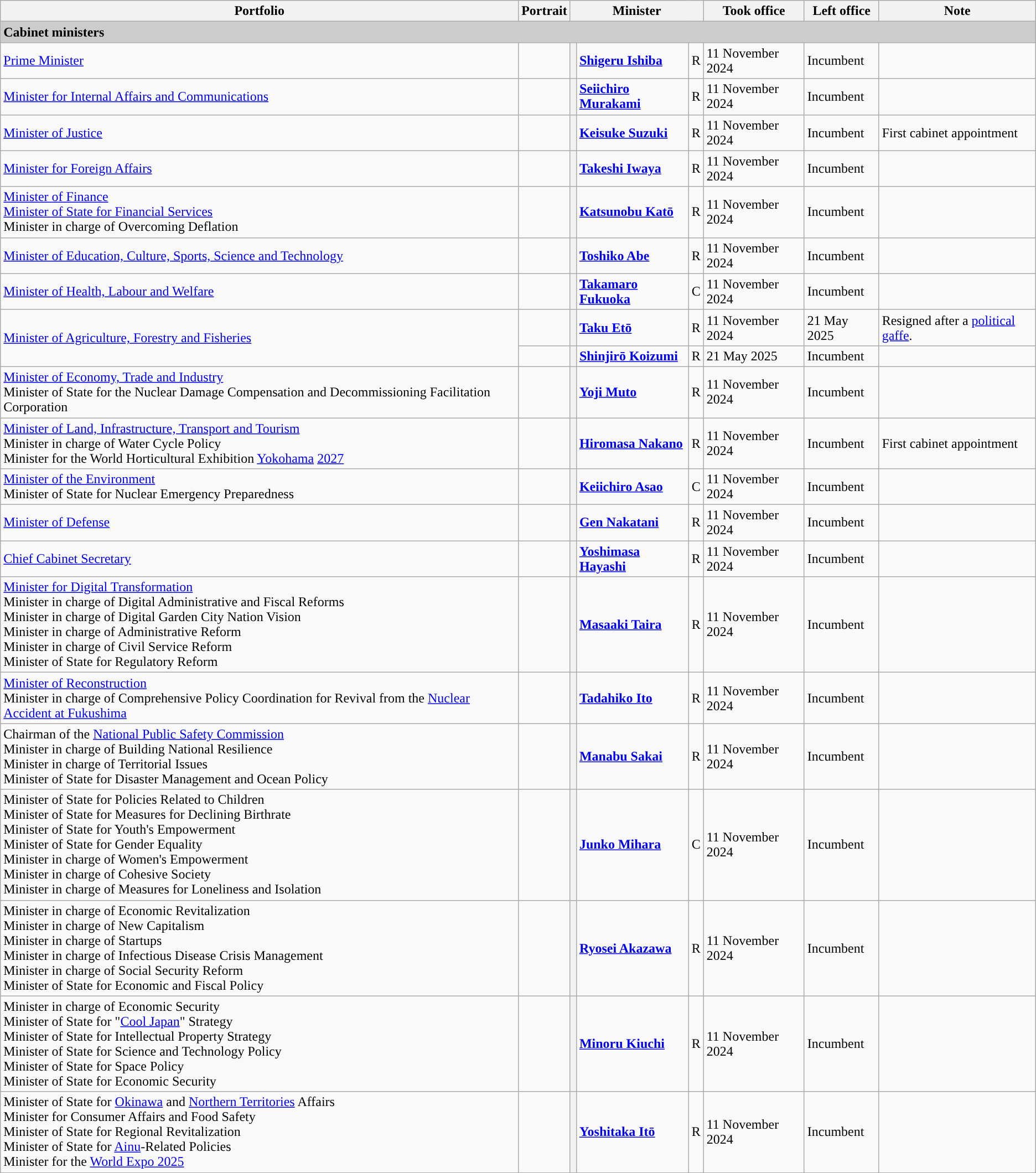<table class="wikitable">
<tr>
<th>Portfolio</th>
<th>Portrait</th>
<th colspan=3>Minister</th>
<th>Took office</th>
<th>Left office</th>
<th>Note</th>
</tr>
<tr>
<td colspan="8" style="background:#ccc;"><strong>Cabinet ministers</strong></td>
</tr>
<tr>
<td><a href='#'>Prime Minister</a></td>
<td style="text-align:center;"></td>
<th style="color:inherit;background-color: "></th>
<td><strong><a href='#'>Shigeru Ishiba</a></strong></td>
<td>R</td>
<td>11 November 2024</td>
<td>Incumbent</td>
<td></td>
</tr>
<tr>
<td><a href='#'>Minister for Internal Affairs and Communications</a></td>
<td style="text-align:center;"></td>
<th style="color:inherit;background-color: "></th>
<td><strong><a href='#'>Seiichiro Murakami</a></strong></td>
<td>R</td>
<td>11 November 2024</td>
<td>Incumbent</td>
<td></td>
</tr>
<tr>
<td><a href='#'>Minister of Justice</a></td>
<td style="text-align:center;"></td>
<th style="color:inherit;background-color: "></th>
<td><strong><a href='#'>Keisuke Suzuki</a></strong></td>
<td>R</td>
<td>11 November 2024</td>
<td>Incumbent</td>
<td>First cabinet appointment</td>
</tr>
<tr>
<td><a href='#'>Minister for Foreign Affairs</a></td>
<td style="text-align:center;"></td>
<th style="color:inherit;background-color: "></th>
<td><strong><a href='#'>Takeshi Iwaya</a></strong></td>
<td>R</td>
<td>11 November 2024</td>
<td>Incumbent</td>
<td></td>
</tr>
<tr>
<td><a href='#'>Minister of Finance</a><br><a href='#'>Minister of State for Financial Services</a><br>Minister in charge of Overcoming Deflation</td>
<td style="text-align:center;"></td>
<th style="color:inherit;background-color: "></th>
<td><strong><a href='#'>Katsunobu Katō</a></strong></td>
<td>R</td>
<td>11 November 2024</td>
<td>Incumbent</td>
<td></td>
</tr>
<tr>
<td><a href='#'>Minister of Education, Culture, Sports, Science and Technology</a></td>
<td style="text-align:center;"></td>
<th style="color:inherit;background-color: "></th>
<td><strong><a href='#'>Toshiko Abe</a></strong></td>
<td>R</td>
<td>11 November 2024</td>
<td>Incumbent</td>
<td></td>
</tr>
<tr>
<td><a href='#'>Minister of Health, Labour and Welfare</a></td>
<td style="text-align:center;"></td>
<th style="color:inherit;background-color: "></th>
<td><strong><a href='#'>Takamaro Fukuoka</a></strong></td>
<td>C</td>
<td>11 November 2024</td>
<td>Incumbent</td>
<td></td>
</tr>
<tr>
<td rowspan="2"><a href='#'>Minister of Agriculture, Forestry and Fisheries</a></td>
<td style="text-align:center;"></td>
<th style="color:inherit;background-color: "></th>
<td><strong><a href='#'>Taku Etō</a></strong></td>
<td>R</td>
<td>11 November 2024</td>
<td>21 May 2025</td>
<td>Resigned after a <a href='#'>political gaffe</a>.</td>
</tr>
<tr>
<td style="text-align:center;"></td>
<th style="color:inherit;background-color: "></th>
<td><strong><a href='#'>Shinjirō Koizumi</a></strong></td>
<td>R</td>
<td>21 May 2025</td>
<td>Incumbent</td>
<td></td>
</tr>
<tr>
<td><a href='#'>Minister of Economy, Trade and Industry</a><br>Minister of State for the Nuclear Damage Compensation and Decommissioning Facilitation Corporation</td>
<td style="text-align:center;"></td>
<th style="color:inherit;background-color: "></th>
<td><strong><a href='#'>Yoji Muto</a></strong></td>
<td>R</td>
<td>11 November 2024</td>
<td>Incumbent</td>
<td></td>
</tr>
<tr>
<td><a href='#'>Minister of Land, Infrastructure, Transport and Tourism</a><br>Minister in charge of Water Cycle Policy<br>Minister for the World Horticultural Exhibition <a href='#'>Yokohama</a> <a href='#'>2027</a></td>
<td style="text-align:center;"></td>
<th style="color:inherit;background-color: "></th>
<td><strong><a href='#'>Hiromasa Nakano</a></strong></td>
<td>R</td>
<td>11 November 2024</td>
<td>Incumbent</td>
<td>First cabinet appointment</td>
</tr>
<tr>
<td><a href='#'>Minister of the Environment</a><br>Minister of State for Nuclear Emergency Preparedness</td>
<td style="text-align:center;"></td>
<th style="color:inherit;background-color: "></th>
<td><strong><a href='#'>Keiichiro Asao</a></strong></td>
<td>C</td>
<td>11 November 2024</td>
<td>Incumbent</td>
<td></td>
</tr>
<tr>
<td><a href='#'>Minister of Defense</a></td>
<td style="text-align:center;"></td>
<th style="color:inherit;background-color: "></th>
<td><strong><a href='#'>Gen Nakatani</a></strong></td>
<td>R</td>
<td>11 November 2024</td>
<td>Incumbent</td>
<td></td>
</tr>
<tr>
<td><a href='#'>Chief Cabinet Secretary</a></td>
<td style="text-align:center;"></td>
<th style="color:inherit;background-color: "></th>
<td><strong><a href='#'>Yoshimasa Hayashi</a></strong></td>
<td>R</td>
<td>11 November 2024</td>
<td>Incumbent</td>
<td></td>
</tr>
<tr>
<td><a href='#'>Minister for Digital Transformation</a><br>Minister in charge of Digital Administrative and Fiscal Reforms<br>Minister in charge of Digital Garden City Nation Vision<br>Minister in charge of Administrative Reform<br>Minister in charge of Civil Service Reform<br>Minister of State for Regulatory Reform</td>
<td style="text-align:center;"></td>
<th style="color:inherit;background-color: "></th>
<td><strong><a href='#'>Masaaki Taira</a></strong></td>
<td>R</td>
<td>11 November 2024</td>
<td>Incumbent</td>
<td></td>
</tr>
<tr>
<td><a href='#'>Minister of Reconstruction</a><br>Minister in charge of Comprehensive Policy Coordination for Revival from the <a href='#'>Nuclear Accident at Fukushima</a></td>
<td style="text-align:center;"></td>
<th style="color:inherit;background-color: "></th>
<td><strong><a href='#'>Tadahiko Ito</a></strong></td>
<td>R</td>
<td>11 November 2024</td>
<td>Incumbent</td>
<td></td>
</tr>
<tr>
<td>Chairman of the <a href='#'>National Public Safety Commission</a><br>Minister in charge of Building National Resilience<br>Minister in charge of Territorial Issues<br>Minister of State for Disaster Management and Ocean Policy</td>
<td style="text-align:center;"></td>
<th style="color:inherit;background-color: "></th>
<td><strong><a href='#'>Manabu Sakai</a></strong></td>
<td>R</td>
<td>11 November 2024</td>
<td>Incumbent</td>
<td></td>
</tr>
<tr>
<td>Minister of State for Policies Related to Children<br>Minister of State for Measures for Declining Birthrate<br>Minister of State for Youth's Empowerment<br>Minister of State for Gender Equality<br>Minister in charge of Women's Empowerment<br>Minister in charge of Cohesive Society<br>Minister in charge of Measures for Loneliness and Isolation</td>
<td style="text-align:center;"></td>
<th style="color:inherit;background-color: "></th>
<td><strong><a href='#'>Junko Mihara</a></strong></td>
<td>C</td>
<td>11 November 2024</td>
<td>Incumbent</td>
<td></td>
</tr>
<tr>
<td>Minister in charge of Economic Revitalization<br>Minister in charge of New Capitalism<br>Minister in charge of Startups<br>Minister in charge of Infectious Disease Crisis Management<br>Minister in charge of Social Security Reform<br>Minister of State for Economic and Fiscal Policy</td>
<td style="text-align:center;"></td>
<th style="color:inherit;background-color: "></th>
<td><strong><a href='#'>Ryosei Akazawa</a></strong></td>
<td>R</td>
<td>11 November 2024</td>
<td>Incumbent</td>
<td></td>
</tr>
<tr>
<td>Minister in charge of Economic Security<br>Minister of State for "<a href='#'>Cool Japan</a>" Strategy<br>Minister of State for Intellectual Property Strategy<br>Minister of State for Science and Technology Policy<br>Minister of State for Space Policy<br>Minister of State for Economic Security</td>
<td style="text-align:center;"></td>
<th style="color:inherit;background-color: "></th>
<td><strong><a href='#'>Minoru Kiuchi</a></strong></td>
<td>R</td>
<td>11 November 2024</td>
<td>Incumbent</td>
<td></td>
</tr>
<tr>
<td>Minister of State for <a href='#'>Okinawa</a> and <a href='#'>Northern Territories</a> Affairs<br>Minister for Consumer Affairs and Food Safety<br>Minister of State for Regional Revitalization<br>Minister of State for <a href='#'>Ainu</a>-Related Policies<br>Minister for the <a href='#'>World Expo 2025</a></td>
<td style="text-align:center;"></td>
<th style="color:inherit;background-color: "></th>
<td><strong><a href='#'>Yoshitaka Itō</a></strong></td>
<td>R</td>
<td>11 November 2024</td>
<td>Incumbent</td>
<td></td>
</tr>
</table>
